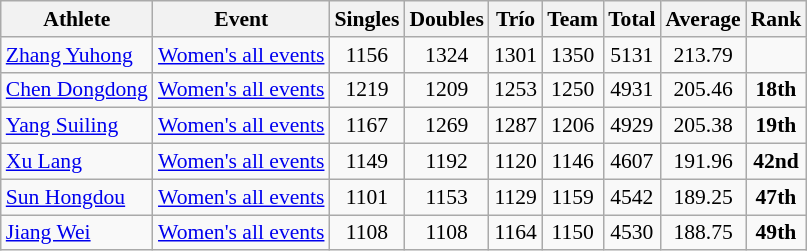<table class="wikitable" style="font-size:90%;">
<tr>
<th>Athlete</th>
<th>Event</th>
<th>Singles</th>
<th>Doubles</th>
<th>Trío</th>
<th>Team</th>
<th>Total</th>
<th>Average</th>
<th>Rank</th>
</tr>
<tr>
<td><a href='#'>Zhang Yuhong</a></td>
<td><a href='#'>Women's all events</a></td>
<td align=center>1156</td>
<td align=center>1324</td>
<td align=center>1301</td>
<td align=center>1350</td>
<td align=center>5131</td>
<td align=center>213.79</td>
<td align=center></td>
</tr>
<tr>
<td><a href='#'>Chen Dongdong</a></td>
<td><a href='#'>Women's all events</a></td>
<td align=center>1219</td>
<td align=center>1209</td>
<td align=center>1253</td>
<td align=center>1250</td>
<td align=center>4931</td>
<td align=center>205.46</td>
<td align=center><strong>18th</strong></td>
</tr>
<tr>
<td><a href='#'>Yang Suiling</a></td>
<td><a href='#'>Women's all events</a></td>
<td align=center>1167</td>
<td align=center>1269</td>
<td align=center>1287</td>
<td align=center>1206</td>
<td align=center>4929</td>
<td align=center>205.38</td>
<td align=center><strong>19th</strong></td>
</tr>
<tr>
<td><a href='#'>Xu Lang</a></td>
<td><a href='#'>Women's all events</a></td>
<td align=center>1149</td>
<td align=center>1192</td>
<td align=center>1120</td>
<td align=center>1146</td>
<td align=center>4607</td>
<td align=center>191.96</td>
<td align=center><strong>42nd</strong></td>
</tr>
<tr>
<td><a href='#'>Sun Hongdou</a></td>
<td><a href='#'>Women's all events</a></td>
<td align=center>1101</td>
<td align=center>1153</td>
<td align=center>1129</td>
<td align=center>1159</td>
<td align=center>4542</td>
<td align=center>189.25</td>
<td align=center><strong>47th</strong></td>
</tr>
<tr>
<td><a href='#'>Jiang Wei</a></td>
<td><a href='#'>Women's all events</a></td>
<td align=center>1108</td>
<td align=center>1108</td>
<td align=center>1164</td>
<td align=center>1150</td>
<td align=center>4530</td>
<td align=center>188.75</td>
<td align=center><strong>49th</strong></td>
</tr>
</table>
